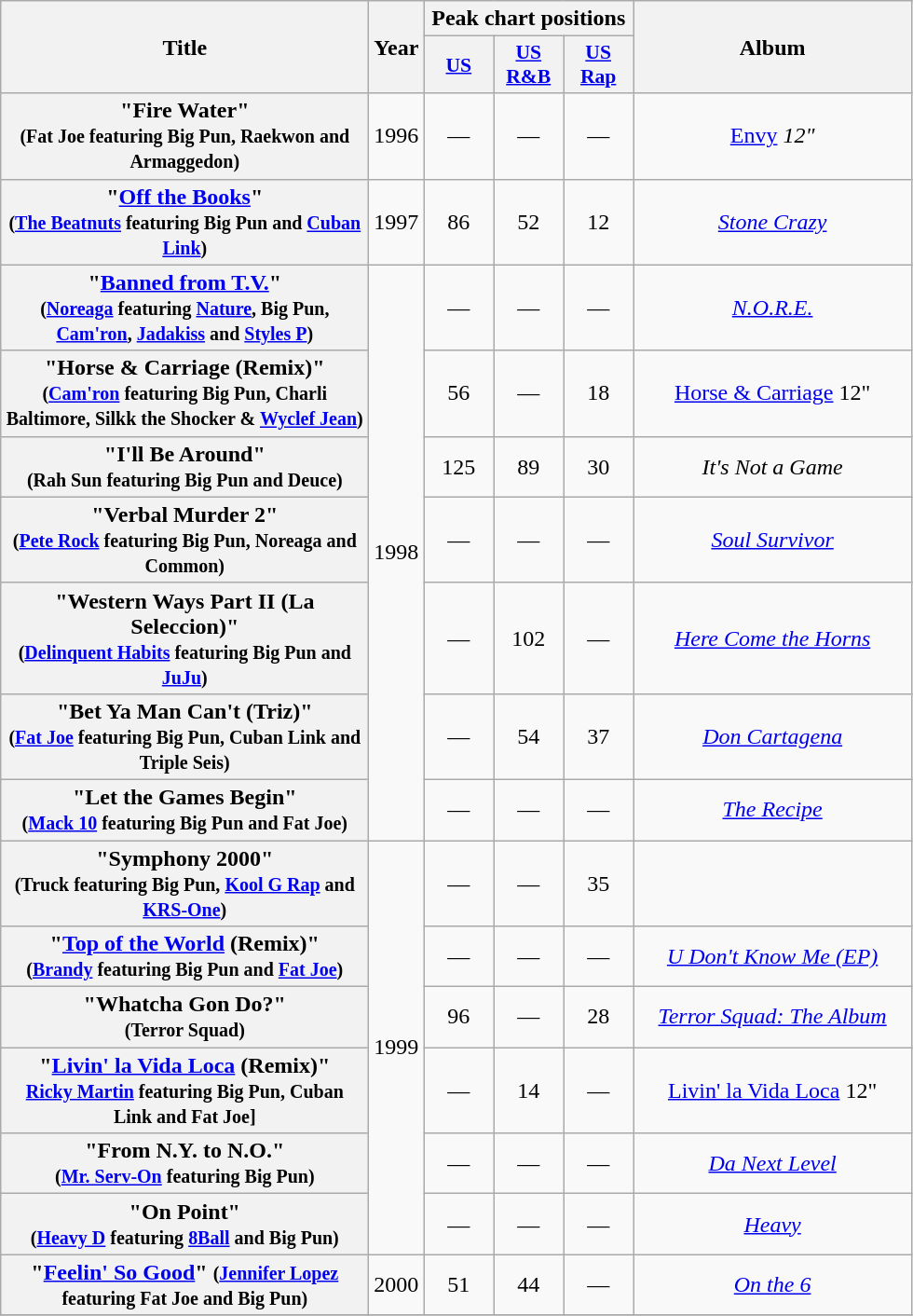<table class="wikitable plainrowheaders" style="text-align:center;" border="1">
<tr>
<th scope="col" rowspan="2" style="width:16em;">Title</th>
<th scope="col" rowspan="2">Year</th>
<th scope="col" colspan="3">Peak chart positions</th>
<th scope="col" rowspan="2" style="width:12em;">Album</th>
</tr>
<tr>
<th scope="col" style="width:3em;font-size:90%;"><a href='#'>US</a><br></th>
<th scope="col" style="width:3em;font-size:90%;"><a href='#'>US R&B</a><br></th>
<th scope="col" style="width:3em;font-size:90%;"><a href='#'>US Rap</a><br></th>
</tr>
<tr>
<th scope="row">"Fire Water"<br><small>(Fat Joe featuring Big Pun, Raekwon and Armaggedon)</small></th>
<td>1996</td>
<td>—</td>
<td>—</td>
<td>—</td>
<td><a href='#'>Envy</a> <em>12"</em></td>
</tr>
<tr>
<th scope="row">"<a href='#'>Off the Books</a>"<br><small>(<a href='#'>The Beatnuts</a> featuring Big Pun and <a href='#'>Cuban Link</a>)</small></th>
<td>1997</td>
<td>86</td>
<td>52</td>
<td>12</td>
<td><em><a href='#'>Stone Crazy</a></em></td>
</tr>
<tr>
<th scope="row">"<a href='#'>Banned from T.V.</a>"<br><small>(<a href='#'>Noreaga</a> featuring <a href='#'>Nature</a>, Big Pun, <a href='#'>Cam'ron</a>, <a href='#'>Jadakiss</a> and <a href='#'>Styles P</a>)</small></th>
<td rowspan="7">1998</td>
<td>—</td>
<td>—</td>
<td>—</td>
<td><em><a href='#'>N.O.R.E.</a></em></td>
</tr>
<tr>
<th scope="row">"Horse & Carriage (Remix)" <br><small>(<a href='#'>Cam'ron</a> featuring Big Pun, Charli Baltimore, Silkk the Shocker & <a href='#'>Wyclef Jean</a>)</small></th>
<td>56</td>
<td>—</td>
<td>18</td>
<td><a href='#'>Horse & Carriage</a> 12"</td>
</tr>
<tr>
<th scope="row">"I'll Be Around"<br><small>(Rah Sun featuring Big Pun and Deuce)</small></th>
<td>125</td>
<td>89</td>
<td>30</td>
<td><em>It's Not a Game</em></td>
</tr>
<tr>
<th scope="row">"Verbal Murder 2"<br><small>(<a href='#'>Pete Rock</a> featuring Big Pun, Noreaga and Common)</small></th>
<td>—</td>
<td>—</td>
<td>—</td>
<td><em><a href='#'>Soul Survivor</a></em></td>
</tr>
<tr>
<th scope="row">"Western Ways Part II (La Seleccion)"<br><small>(<a href='#'>Delinquent Habits</a> featuring Big Pun and <a href='#'>JuJu</a>)</small></th>
<td>—</td>
<td>102</td>
<td>—</td>
<td><em><a href='#'>Here Come the Horns</a></em></td>
</tr>
<tr>
<th scope="row">"Bet Ya Man Can't (Triz)"<br><small>(<a href='#'>Fat Joe</a> featuring Big Pun, Cuban Link and Triple Seis)</small></th>
<td>—</td>
<td>54</td>
<td>37</td>
<td><em><a href='#'>Don Cartagena</a></em></td>
</tr>
<tr>
<th scope="row">"Let the Games Begin" <br><small>(<a href='#'>Mack 10</a> featuring Big Pun and Fat Joe)</small></th>
<td>—</td>
<td>—</td>
<td>—</td>
<td><a href='#'><em>The Recipe</em></a></td>
</tr>
<tr>
<th scope="row">"Symphony 2000"<br><small>(Truck featuring Big Pun, <a href='#'>Kool G Rap</a> and <a href='#'>KRS-One</a>)</small></th>
<td rowspan="6">1999</td>
<td>—</td>
<td>—</td>
<td>35</td>
<td></td>
</tr>
<tr>
<th scope="row">"<a href='#'>Top of the World</a> (Remix)"<br><small>(<a href='#'>Brandy</a> featuring Big Pun and <a href='#'>Fat Joe</a>)</small></th>
<td>—</td>
<td>—</td>
<td —>—</td>
<td><em><a href='#'>U Don't Know Me (EP)</a></em></td>
</tr>
<tr>
<th scope="row">"Whatcha Gon Do?" <br><small>(Terror Squad)</small></th>
<td>96</td>
<td>—</td>
<td>28</td>
<td><em><a href='#'>Terror Squad: The Album</a></em></td>
</tr>
<tr>
<th scope="row">"<a href='#'>Livin' la Vida Loca</a> (Remix)" <br><small><a href='#'>Ricky Martin</a> featuring Big Pun, Cuban Link and Fat Joe]</small></th>
<td>—</td>
<td>14</td>
<td>—</td>
<td><a href='#'>Livin' la Vida Loca</a> 12"</td>
</tr>
<tr>
<th scope="row">"From N.Y. to N.O."<br><small>(<a href='#'>Mr. Serv-On</a> featuring Big Pun)</small></th>
<td>—</td>
<td>—</td>
<td>—</td>
<td><em><a href='#'>Da Next Level</a></em></td>
</tr>
<tr>
<th scope="row">"On Point"<br><small>(<a href='#'>Heavy D</a> featuring <a href='#'>8Ball</a> and Big Pun)</small></th>
<td>—</td>
<td>—</td>
<td>—</td>
<td><em><a href='#'>Heavy</a></em></td>
</tr>
<tr>
<th scope="row">"<a href='#'>Feelin' So Good</a>" <small>(<a href='#'>Jennifer Lopez</a> featuring Fat Joe and Big Pun)</small></th>
<td>2000</td>
<td>51</td>
<td>44</td>
<td>—</td>
<td><em><a href='#'>On the 6</a></em></td>
</tr>
<tr>
</tr>
</table>
